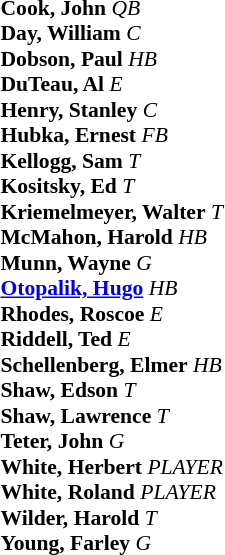<table class="toccolours" style="border-collapse:collapse; font-size:90%;">
<tr>
<td colspan="7" align="center"></td>
</tr>
<tr>
<td colspan=7 align="right"></td>
</tr>
<tr>
<td valign="top"><br><strong>Cook, John</strong> <em>QB</em><br>
<strong>Day, William</strong> <em>C</em><br>
<strong>Dobson, Paul</strong> <em>HB</em><br>
<strong>DuTeau, Al</strong> <em>E</em><br>
<strong>Henry, Stanley</strong> <em>C</em><br>
<strong>Hubka, Ernest</strong> <em>FB</em><br>
<strong>Kellogg, Sam</strong> <em>T</em><br>
<strong>Kositsky, Ed</strong> <em>T</em><br>
<strong>Kriemelmeyer, Walter</strong> <em>T</em><br>
<strong>McMahon, Harold</strong> <em>HB</em><br>
<strong>Munn, Wayne</strong> <em>G</em><br>
<strong><a href='#'>Otopalik, Hugo</a></strong> <em>HB</em><br>
<strong>Rhodes, Roscoe</strong> <em>E</em><br>
<strong>Riddell, Ted</strong> <em>E</em><br>
<strong>Schellenberg, Elmer</strong> <em>HB</em><br>
<strong>Shaw, Edson</strong> <em>T</em><br>
<strong>Shaw, Lawrence</strong> <em>T</em><br>
<strong>Teter, John</strong> <em>G</em><br>
<strong>White, Herbert</strong> <em>PLAYER</em><br>
<strong>White, Roland</strong> <em>PLAYER</em><br>
<strong>Wilder, Harold</strong> <em>T</em><br>
<strong>Young, Farley</strong> <em>G</em></td>
</tr>
</table>
